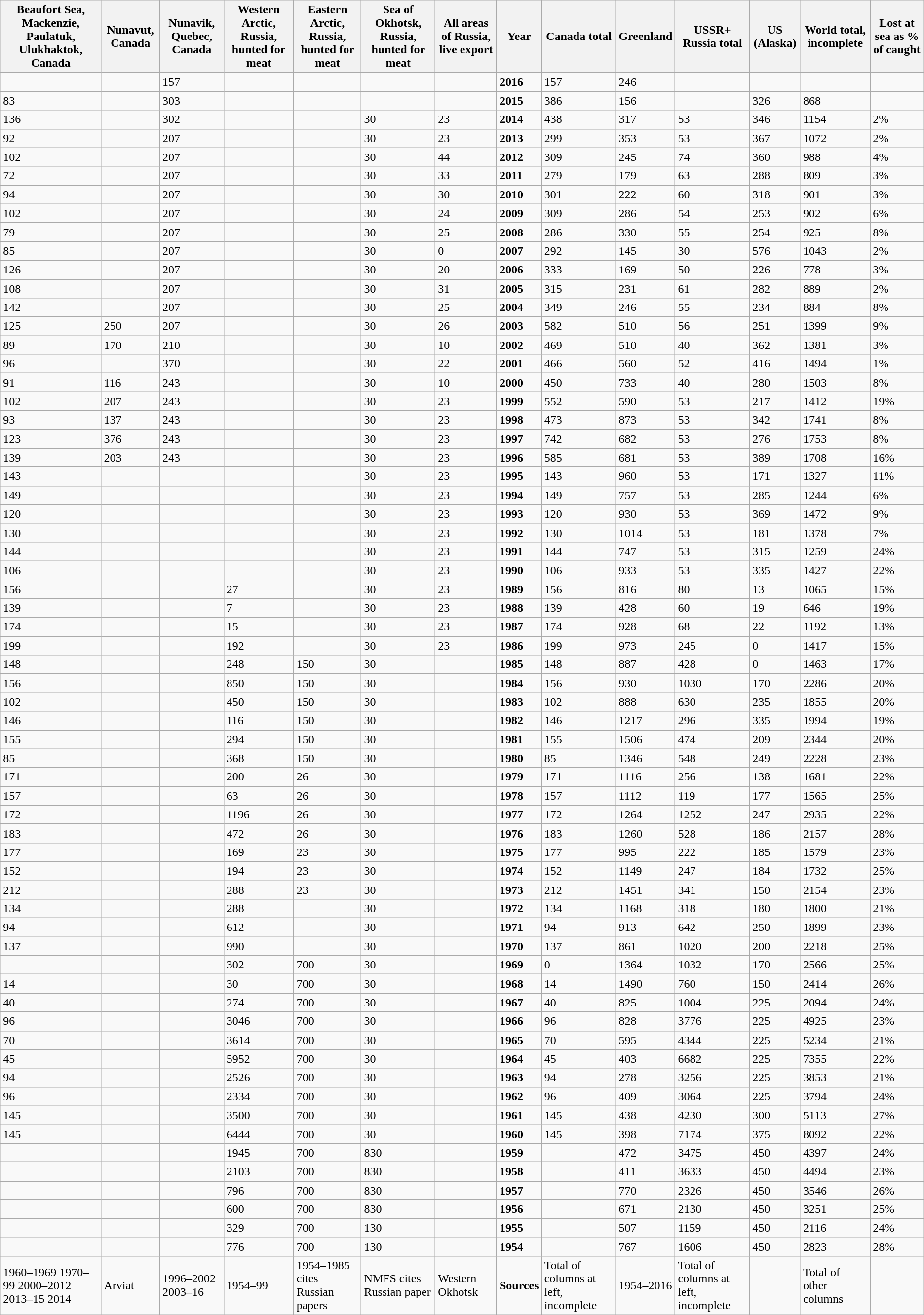<table class="wikitable mw-collapsible mw-collapsed sortable">
<tr>
<th scope="col">Beaufort Sea, Mackenzie, Paulatuk, Ulukhaktok, Canada</th>
<th scope="col">Nunavut, Canada</th>
<th scope="col">Nunavik, Quebec, Canada</th>
<th scope="col">Western Arctic, Russia, hunted for meat</th>
<th scope="col">Eastern Arctic, Russia, hunted for meat</th>
<th scope="col">Sea of Okhotsk, Russia, hunted for meat</th>
<th scope="col">All areas of Russia, live export</th>
<th scope="col">Year</th>
<th scope="col">Canada total</th>
<th scope="col">Greenland</th>
<th scope="col">USSR+ Russia total</th>
<th scope="col">US (Alaska)</th>
<th scope="col">World total, incomplete</th>
<th scope="col">Lost at sea as % of caught</th>
</tr>
<tr>
<td></td>
<td></td>
<td>157</td>
<td></td>
<td></td>
<td></td>
<td></td>
<td><strong>2016</strong></td>
<td>157</td>
<td>246</td>
<td></td>
<td></td>
<td></td>
<td></td>
</tr>
<tr>
<td>83</td>
<td></td>
<td>303</td>
<td></td>
<td></td>
<td></td>
<td></td>
<td><strong>2015</strong></td>
<td>386</td>
<td>156</td>
<td></td>
<td>326</td>
<td>868</td>
<td></td>
</tr>
<tr>
<td>136</td>
<td></td>
<td>302</td>
<td></td>
<td></td>
<td>30</td>
<td>23</td>
<td><strong>2014</strong></td>
<td>438</td>
<td>317</td>
<td>53</td>
<td>346</td>
<td>1154</td>
<td>2%</td>
</tr>
<tr>
<td>92</td>
<td></td>
<td>207</td>
<td></td>
<td></td>
<td>30</td>
<td>23</td>
<td><strong>2013</strong></td>
<td>299</td>
<td>353</td>
<td>53</td>
<td>367</td>
<td>1072</td>
<td>2%</td>
</tr>
<tr>
<td>102</td>
<td></td>
<td>207</td>
<td></td>
<td></td>
<td>30</td>
<td>44</td>
<td><strong>2012</strong></td>
<td>309</td>
<td>245</td>
<td>74</td>
<td>360</td>
<td>988</td>
<td>4%</td>
</tr>
<tr>
<td>72</td>
<td></td>
<td>207</td>
<td></td>
<td></td>
<td>30</td>
<td>33</td>
<td><strong>2011</strong></td>
<td>279</td>
<td>179</td>
<td>63</td>
<td>288</td>
<td>809</td>
<td>3%</td>
</tr>
<tr>
<td>94</td>
<td></td>
<td>207</td>
<td></td>
<td></td>
<td>30</td>
<td>30</td>
<td><strong>2010</strong></td>
<td>301</td>
<td>222</td>
<td>60</td>
<td>318</td>
<td>901</td>
<td>3%</td>
</tr>
<tr>
<td>102</td>
<td></td>
<td>207</td>
<td></td>
<td></td>
<td>30</td>
<td>24</td>
<td><strong>2009</strong></td>
<td>309</td>
<td>286</td>
<td>54</td>
<td>253</td>
<td>902</td>
<td>6%</td>
</tr>
<tr>
<td>79</td>
<td></td>
<td>207</td>
<td></td>
<td></td>
<td>30</td>
<td>25</td>
<td><strong>2008</strong></td>
<td>286</td>
<td>330</td>
<td>55</td>
<td>254</td>
<td>925</td>
<td>8%</td>
</tr>
<tr>
<td>85</td>
<td></td>
<td>207</td>
<td></td>
<td></td>
<td>30</td>
<td>0</td>
<td><strong>2007</strong></td>
<td>292</td>
<td>145</td>
<td>30</td>
<td>576</td>
<td>1043</td>
<td>2%</td>
</tr>
<tr>
<td>126</td>
<td></td>
<td>207</td>
<td></td>
<td></td>
<td>30</td>
<td>20</td>
<td><strong>2006</strong></td>
<td>333</td>
<td>169</td>
<td>50</td>
<td>226</td>
<td>778</td>
<td>3%</td>
</tr>
<tr>
<td>108</td>
<td></td>
<td>207</td>
<td></td>
<td></td>
<td>30</td>
<td>31</td>
<td><strong>2005</strong></td>
<td>315</td>
<td>231</td>
<td>61</td>
<td>282</td>
<td>889</td>
<td>2%</td>
</tr>
<tr>
<td>142</td>
<td></td>
<td>207</td>
<td></td>
<td></td>
<td>30</td>
<td>25</td>
<td><strong>2004</strong></td>
<td>349</td>
<td>246</td>
<td>55</td>
<td>234</td>
<td>884</td>
<td>8%</td>
</tr>
<tr>
<td>125</td>
<td>250</td>
<td>207</td>
<td></td>
<td></td>
<td>30</td>
<td>26</td>
<td><strong>2003</strong></td>
<td>582</td>
<td>510</td>
<td>56</td>
<td>251</td>
<td>1399</td>
<td>9%</td>
</tr>
<tr>
<td>89</td>
<td>170</td>
<td>210</td>
<td></td>
<td></td>
<td>30</td>
<td>10</td>
<td><strong>2002</strong></td>
<td>469</td>
<td>510</td>
<td>40</td>
<td>362</td>
<td>1381</td>
<td>3%</td>
</tr>
<tr>
<td>96</td>
<td></td>
<td>370</td>
<td></td>
<td></td>
<td>30</td>
<td>22</td>
<td><strong>2001</strong></td>
<td>466</td>
<td>560</td>
<td>52</td>
<td>416</td>
<td>1494</td>
<td>1%</td>
</tr>
<tr>
<td>91</td>
<td>116</td>
<td>243</td>
<td></td>
<td></td>
<td>30</td>
<td>10</td>
<td><strong>2000</strong></td>
<td>450</td>
<td>733</td>
<td>40</td>
<td>280</td>
<td>1503</td>
<td>8%</td>
</tr>
<tr>
<td>102</td>
<td>207</td>
<td>243</td>
<td></td>
<td></td>
<td>30</td>
<td>23</td>
<td><strong>1999</strong></td>
<td>552</td>
<td>590</td>
<td>53</td>
<td>217</td>
<td>1412</td>
<td>19%</td>
</tr>
<tr>
<td>93</td>
<td>137</td>
<td>243</td>
<td></td>
<td></td>
<td>30</td>
<td>23</td>
<td><strong>1998</strong></td>
<td>473</td>
<td>873</td>
<td>53</td>
<td>342</td>
<td>1741</td>
<td>8%</td>
</tr>
<tr>
<td>123</td>
<td>376</td>
<td>243</td>
<td></td>
<td></td>
<td>30</td>
<td>23</td>
<td><strong>1997</strong></td>
<td>742</td>
<td>682</td>
<td>53</td>
<td>276</td>
<td>1753</td>
<td>8%</td>
</tr>
<tr>
<td>139</td>
<td>203</td>
<td>243</td>
<td></td>
<td></td>
<td>30</td>
<td>23</td>
<td><strong>1996</strong></td>
<td>585</td>
<td>681</td>
<td>53</td>
<td>389</td>
<td>1708</td>
<td>16%</td>
</tr>
<tr>
<td>143</td>
<td></td>
<td></td>
<td></td>
<td></td>
<td>30</td>
<td>23</td>
<td><strong>1995</strong></td>
<td>143</td>
<td>960</td>
<td>53</td>
<td>171</td>
<td>1327</td>
<td>11%</td>
</tr>
<tr>
<td>149</td>
<td></td>
<td></td>
<td></td>
<td></td>
<td>30</td>
<td>23</td>
<td><strong>1994</strong></td>
<td>149</td>
<td>757</td>
<td>53</td>
<td>285</td>
<td>1244</td>
<td>6%</td>
</tr>
<tr>
<td>120</td>
<td></td>
<td></td>
<td></td>
<td></td>
<td>30</td>
<td>23</td>
<td><strong>1993</strong></td>
<td>120</td>
<td>930</td>
<td>53</td>
<td>369</td>
<td>1472</td>
<td>9%</td>
</tr>
<tr>
<td>130</td>
<td></td>
<td></td>
<td></td>
<td></td>
<td>30</td>
<td>23</td>
<td><strong>1992</strong></td>
<td>130</td>
<td>1014</td>
<td>53</td>
<td>181</td>
<td>1378</td>
<td>7%</td>
</tr>
<tr>
<td>144</td>
<td></td>
<td></td>
<td></td>
<td></td>
<td>30</td>
<td>23</td>
<td><strong>1991</strong></td>
<td>144</td>
<td>747</td>
<td>53</td>
<td>315</td>
<td>1259</td>
<td>24%</td>
</tr>
<tr>
<td>106</td>
<td></td>
<td></td>
<td></td>
<td></td>
<td>30</td>
<td>23</td>
<td><strong>1990</strong></td>
<td>106</td>
<td>933</td>
<td>53</td>
<td>335</td>
<td>1427</td>
<td>22%</td>
</tr>
<tr>
<td>156</td>
<td></td>
<td></td>
<td>27</td>
<td></td>
<td>30</td>
<td>23</td>
<td><strong>1989</strong></td>
<td>156</td>
<td>816</td>
<td>80</td>
<td>13</td>
<td>1065</td>
<td>15%</td>
</tr>
<tr>
<td>139</td>
<td></td>
<td></td>
<td>7</td>
<td></td>
<td>30</td>
<td>23</td>
<td><strong>1988</strong></td>
<td>139</td>
<td>428</td>
<td>60</td>
<td>19</td>
<td>646</td>
<td>19%</td>
</tr>
<tr>
<td>174</td>
<td></td>
<td></td>
<td>15</td>
<td></td>
<td>30</td>
<td>23</td>
<td><strong>1987</strong></td>
<td>174</td>
<td>928</td>
<td>68</td>
<td>22</td>
<td>1192</td>
<td>13%</td>
</tr>
<tr>
<td>199</td>
<td></td>
<td></td>
<td>192</td>
<td></td>
<td>30</td>
<td>23</td>
<td><strong>1986</strong></td>
<td>199</td>
<td>973</td>
<td>245</td>
<td>0</td>
<td>1417</td>
<td>15%</td>
</tr>
<tr>
<td>148</td>
<td></td>
<td></td>
<td>248</td>
<td>150</td>
<td>30</td>
<td></td>
<td><strong>1985</strong></td>
<td>148</td>
<td>887</td>
<td>428</td>
<td>0</td>
<td>1463</td>
<td>17%</td>
</tr>
<tr>
<td>156</td>
<td></td>
<td></td>
<td>850</td>
<td>150</td>
<td>30</td>
<td></td>
<td><strong>1984</strong></td>
<td>156</td>
<td>930</td>
<td>1030</td>
<td>170</td>
<td>2286</td>
<td>20%</td>
</tr>
<tr>
<td>102</td>
<td></td>
<td></td>
<td>450</td>
<td>150</td>
<td>30</td>
<td></td>
<td><strong>1983</strong></td>
<td>102</td>
<td>888</td>
<td>630</td>
<td>235</td>
<td>1855</td>
<td>20%</td>
</tr>
<tr>
<td>146</td>
<td></td>
<td></td>
<td>116</td>
<td>150</td>
<td>30</td>
<td></td>
<td><strong>1982</strong></td>
<td>146</td>
<td>1217</td>
<td>296</td>
<td>335</td>
<td>1994</td>
<td>19%</td>
</tr>
<tr>
<td>155</td>
<td></td>
<td></td>
<td>294</td>
<td>150</td>
<td>30</td>
<td></td>
<td><strong>1981</strong></td>
<td>155</td>
<td>1506</td>
<td>474</td>
<td>209</td>
<td>2344</td>
<td>20%</td>
</tr>
<tr>
<td>85</td>
<td></td>
<td></td>
<td>368</td>
<td>150</td>
<td>30</td>
<td></td>
<td><strong>1980</strong></td>
<td>85</td>
<td>1346</td>
<td>548</td>
<td>249</td>
<td>2228</td>
<td>23%</td>
</tr>
<tr>
<td>171</td>
<td></td>
<td></td>
<td>200</td>
<td>26</td>
<td>30</td>
<td></td>
<td><strong>1979</strong></td>
<td>171</td>
<td>1116</td>
<td>256</td>
<td>138</td>
<td>1681</td>
<td>22%</td>
</tr>
<tr>
<td>157</td>
<td></td>
<td></td>
<td>63</td>
<td>26</td>
<td>30</td>
<td></td>
<td><strong>1978</strong></td>
<td>157</td>
<td>1112</td>
<td>119</td>
<td>177</td>
<td>1565</td>
<td>25%</td>
</tr>
<tr>
<td>172</td>
<td></td>
<td></td>
<td>1196</td>
<td>26</td>
<td>30</td>
<td></td>
<td><strong>1977</strong></td>
<td>172</td>
<td>1264</td>
<td>1252</td>
<td>247</td>
<td>2935</td>
<td>22%</td>
</tr>
<tr>
<td>183</td>
<td></td>
<td></td>
<td>472</td>
<td>26</td>
<td>30</td>
<td></td>
<td><strong>1976</strong></td>
<td>183</td>
<td>1260</td>
<td>528</td>
<td>186</td>
<td>2157</td>
<td>28%</td>
</tr>
<tr>
<td>177</td>
<td></td>
<td></td>
<td>169</td>
<td>23</td>
<td>30</td>
<td></td>
<td><strong>1975</strong></td>
<td>177</td>
<td>995</td>
<td>222</td>
<td>185</td>
<td>1579</td>
<td>23%</td>
</tr>
<tr>
<td>152</td>
<td></td>
<td></td>
<td>194</td>
<td>23</td>
<td>30</td>
<td></td>
<td><strong>1974</strong></td>
<td>152</td>
<td>1149</td>
<td>247</td>
<td>184</td>
<td>1732</td>
<td>25%</td>
</tr>
<tr>
<td>212</td>
<td></td>
<td></td>
<td>288</td>
<td>23</td>
<td>30</td>
<td></td>
<td><strong>1973</strong></td>
<td>212</td>
<td>1451</td>
<td>341</td>
<td>150</td>
<td>2154</td>
<td>23%</td>
</tr>
<tr>
<td>134</td>
<td></td>
<td></td>
<td>288</td>
<td></td>
<td>30</td>
<td></td>
<td><strong>1972</strong></td>
<td>134</td>
<td>1168</td>
<td>318</td>
<td>180</td>
<td>1800</td>
<td>21%</td>
</tr>
<tr>
<td>94</td>
<td></td>
<td></td>
<td>612</td>
<td></td>
<td>30</td>
<td></td>
<td><strong>1971</strong></td>
<td>94</td>
<td>913</td>
<td>642</td>
<td>250</td>
<td>1899</td>
<td>23%</td>
</tr>
<tr>
<td>137</td>
<td></td>
<td></td>
<td>990</td>
<td></td>
<td>30</td>
<td></td>
<td><strong>1970</strong></td>
<td>137</td>
<td>861</td>
<td>1020</td>
<td>200</td>
<td>2218</td>
<td>25%</td>
</tr>
<tr>
<td></td>
<td></td>
<td></td>
<td>302</td>
<td>700</td>
<td>30</td>
<td></td>
<td><strong>1969</strong></td>
<td>0</td>
<td>1364</td>
<td>1032</td>
<td>170</td>
<td>2566</td>
<td>25%</td>
</tr>
<tr>
<td>14</td>
<td></td>
<td></td>
<td>30</td>
<td>700</td>
<td>30</td>
<td></td>
<td><strong>1968</strong></td>
<td>14</td>
<td>1490</td>
<td>760</td>
<td>150</td>
<td>2414</td>
<td>26%</td>
</tr>
<tr>
<td>40</td>
<td></td>
<td></td>
<td>274</td>
<td>700</td>
<td>30</td>
<td></td>
<td><strong>1967</strong></td>
<td>40</td>
<td>825</td>
<td>1004</td>
<td>225</td>
<td>2094</td>
<td>24%</td>
</tr>
<tr>
<td>96</td>
<td></td>
<td></td>
<td>3046</td>
<td>700</td>
<td>30</td>
<td></td>
<td><strong>1966</strong></td>
<td>96</td>
<td>828</td>
<td>3776</td>
<td>225</td>
<td>4925</td>
<td>23%</td>
</tr>
<tr>
<td>70</td>
<td></td>
<td></td>
<td>3614</td>
<td>700</td>
<td>30</td>
<td></td>
<td><strong>1965</strong></td>
<td>70</td>
<td>595</td>
<td>4344</td>
<td>225</td>
<td>5234</td>
<td>21%</td>
</tr>
<tr>
<td>45</td>
<td></td>
<td></td>
<td>5952</td>
<td>700</td>
<td>30</td>
<td></td>
<td><strong>1964</strong></td>
<td>45</td>
<td>403</td>
<td>6682</td>
<td>225</td>
<td>7355</td>
<td>22%</td>
</tr>
<tr>
<td>94</td>
<td></td>
<td></td>
<td>2526</td>
<td>700</td>
<td>30</td>
<td></td>
<td><strong>1963</strong></td>
<td>94</td>
<td>278</td>
<td>3256</td>
<td>225</td>
<td>3853</td>
<td>21%</td>
</tr>
<tr>
<td>96</td>
<td></td>
<td></td>
<td>2334</td>
<td>700</td>
<td>30</td>
<td></td>
<td><strong>1962</strong></td>
<td>96</td>
<td>409</td>
<td>3064</td>
<td>225</td>
<td>3794</td>
<td>24%</td>
</tr>
<tr>
<td>145</td>
<td></td>
<td></td>
<td>3500</td>
<td>700</td>
<td>30</td>
<td></td>
<td><strong>1961</strong></td>
<td>145</td>
<td>438</td>
<td>4230</td>
<td>300</td>
<td>5113</td>
<td>27%</td>
</tr>
<tr>
<td>145</td>
<td></td>
<td></td>
<td>6444</td>
<td>700</td>
<td>30</td>
<td></td>
<td><strong>1960</strong></td>
<td>145</td>
<td>398</td>
<td>7174</td>
<td>375</td>
<td>8092</td>
<td>22%</td>
</tr>
<tr>
<td></td>
<td></td>
<td></td>
<td>1945</td>
<td>700</td>
<td>830</td>
<td></td>
<td><strong>1959</strong></td>
<td></td>
<td>472</td>
<td>3475</td>
<td>450</td>
<td>4397</td>
<td>24%</td>
</tr>
<tr>
<td></td>
<td></td>
<td></td>
<td>2103</td>
<td>700</td>
<td>830</td>
<td></td>
<td><strong>1958</strong></td>
<td></td>
<td>411</td>
<td>3633</td>
<td>450</td>
<td>4494</td>
<td>23%</td>
</tr>
<tr>
<td></td>
<td></td>
<td></td>
<td>796</td>
<td>700</td>
<td>830</td>
<td></td>
<td><strong>1957</strong></td>
<td></td>
<td>770</td>
<td>2326</td>
<td>450</td>
<td>3546</td>
<td>26%</td>
</tr>
<tr>
<td></td>
<td></td>
<td></td>
<td>600</td>
<td>700</td>
<td>830</td>
<td></td>
<td><strong>1956</strong></td>
<td></td>
<td>671</td>
<td>2130</td>
<td>450</td>
<td>3251</td>
<td>25%</td>
</tr>
<tr>
<td></td>
<td></td>
<td></td>
<td>329</td>
<td>700</td>
<td>130</td>
<td></td>
<td><strong>1955</strong></td>
<td></td>
<td>507</td>
<td>1159</td>
<td>450</td>
<td>2116</td>
<td>24%</td>
</tr>
<tr>
<td></td>
<td></td>
<td></td>
<td>776</td>
<td>700</td>
<td>130</td>
<td></td>
<td><strong>1954</strong></td>
<td></td>
<td>767</td>
<td>1606</td>
<td>450</td>
<td>2823</td>
<td>28%</td>
</tr>
<tr class="sortbottom">
<td data-sort-value=9999>1960–1969 1970–99 2000–2012 2013–15 2014</td>
<td data-sort-value=9999>Arviat</td>
<td>1996–2002<br>2003–16</td>
<td data-sort-value=9999>1954–99</td>
<td data-sort-value=9999>1954–1985 cites Russian papers</td>
<td>NMFS cites Russian paper</td>
<td data-sort-value=9999>Western Okhotsk</td>
<td data-sort-value=9999><strong>Sources</strong></td>
<td data-sort-value=9999>Total of columns at left, incomplete</td>
<td data-sort-value=9999>1954–2016</td>
<td data-sort-value=9999>Total of columns at left, incomplete</td>
<td data-sort-value=9999></td>
<td data-sort-value=9999>Total of other columns</td>
<td data-sort-value=9999></td>
</tr>
</table>
